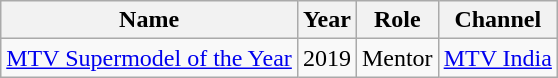<table class="wikitable" text-align:center;">
<tr>
<th>Name</th>
<th>Year</th>
<th>Role</th>
<th>Channel</th>
</tr>
<tr>
<td><a href='#'>MTV Supermodel of the Year</a></td>
<td>2019</td>
<td>Mentor</td>
<td><a href='#'>MTV India</a></td>
</tr>
</table>
